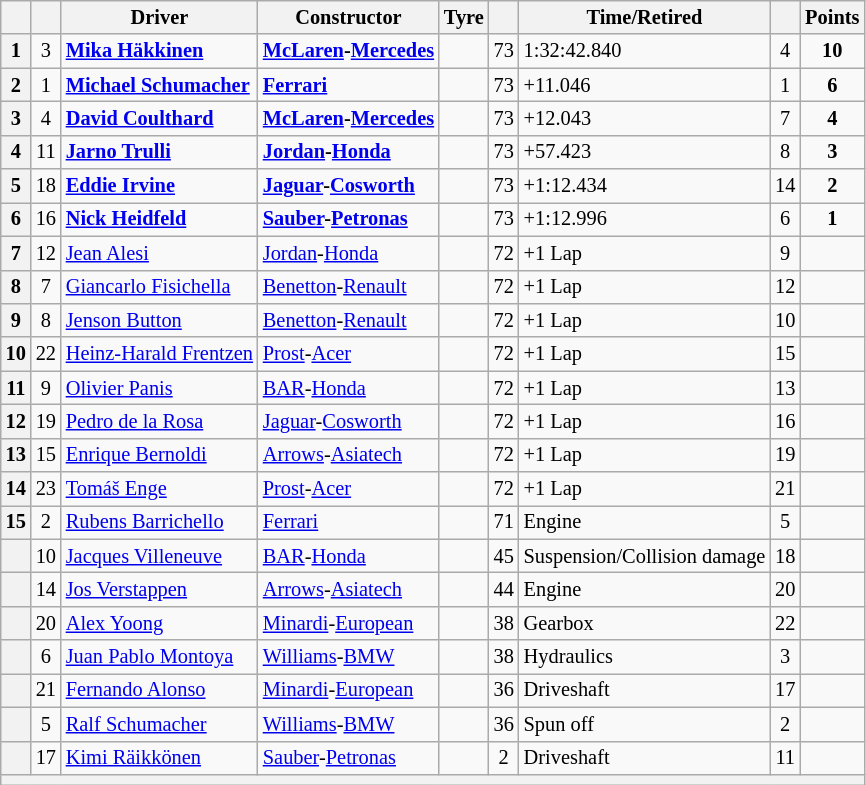<table class="wikitable sortable" style="font-size: 85%;">
<tr>
<th scope="col"></th>
<th scope="col"></th>
<th scope="col">Driver</th>
<th scope="col">Constructor</th>
<th scope="col">Tyre</th>
<th scope="col" class="unsortable"></th>
<th scope="col" class="unsortable">Time/Retired</th>
<th scope="col"></th>
<th scope="col">Points</th>
</tr>
<tr>
<th scope="row">1</th>
<td align="center">3</td>
<td data-sort-value="HAK"> <strong><a href='#'>Mika Häkkinen</a></strong></td>
<td><strong><a href='#'>McLaren</a>-<a href='#'>Mercedes</a></strong></td>
<td></td>
<td align="center">73</td>
<td>1:32:42.840</td>
<td align="center">4</td>
<td align="center"><strong>10</strong></td>
</tr>
<tr>
<th scope="row">2</th>
<td align="center">1</td>
<td data-sort-value="SCHM"> <strong><a href='#'>Michael Schumacher</a></strong></td>
<td><strong><a href='#'>Ferrari</a></strong></td>
<td></td>
<td align="center">73</td>
<td>+11.046</td>
<td align="center">1</td>
<td align="center"><strong>6</strong></td>
</tr>
<tr>
<th scope="row">3</th>
<td align="center">4</td>
<td data-sort-value="COU"> <strong><a href='#'>David Coulthard</a></strong></td>
<td><strong><a href='#'>McLaren</a>-<a href='#'>Mercedes</a></strong></td>
<td></td>
<td align="center">73</td>
<td>+12.043</td>
<td align="center">7</td>
<td align="center"><strong>4</strong></td>
</tr>
<tr>
<th scope="row">4</th>
<td align="center">11</td>
<td data-sort-value="TRU"> <strong><a href='#'>Jarno Trulli</a></strong></td>
<td><strong><a href='#'>Jordan</a>-<a href='#'>Honda</a></strong></td>
<td></td>
<td align="center">73</td>
<td>+57.423</td>
<td align="center">8</td>
<td align="center"><strong>3</strong></td>
</tr>
<tr>
<th scope="row">5</th>
<td align="center">18</td>
<td data-sort-value="IRV"> <strong><a href='#'>Eddie Irvine</a></strong></td>
<td><strong><a href='#'>Jaguar</a>-<a href='#'>Cosworth</a></strong></td>
<td></td>
<td align="center">73</td>
<td>+1:12.434</td>
<td align="center">14</td>
<td align="center"><strong>2</strong></td>
</tr>
<tr>
<th scope="row">6</th>
<td align="center">16</td>
<td data-sort-value="HEI"> <strong><a href='#'>Nick Heidfeld</a></strong></td>
<td><strong><a href='#'>Sauber</a>-<a href='#'>Petronas</a></strong></td>
<td></td>
<td align="center">73</td>
<td>+1:12.996</td>
<td align="center">6</td>
<td align="center"><strong>1</strong></td>
</tr>
<tr>
<th scope="row">7</th>
<td align="center">12</td>
<td data-sort-value="ALE"> <a href='#'>Jean Alesi</a></td>
<td><a href='#'>Jordan</a>-<a href='#'>Honda</a></td>
<td></td>
<td align="center">72</td>
<td>+1 Lap</td>
<td align="center">9</td>
<td> </td>
</tr>
<tr>
<th scope="row">8</th>
<td align="center">7</td>
<td data-sort-value="FIS"> <a href='#'>Giancarlo Fisichella</a></td>
<td><a href='#'>Benetton</a>-<a href='#'>Renault</a></td>
<td></td>
<td align="center">72</td>
<td>+1 Lap</td>
<td align="center">12</td>
<td> </td>
</tr>
<tr>
<th scope="row">9</th>
<td align="center">8</td>
<td data-sort-value="BUT"> <a href='#'>Jenson Button</a></td>
<td><a href='#'>Benetton</a>-<a href='#'>Renault</a></td>
<td></td>
<td align="center">72</td>
<td>+1 Lap</td>
<td align="center">10</td>
<td> </td>
</tr>
<tr>
<th scope="row">10</th>
<td align="center">22</td>
<td data-sort-value="FRE"> <a href='#'>Heinz-Harald Frentzen</a></td>
<td><a href='#'>Prost</a>-<a href='#'>Acer</a></td>
<td></td>
<td align="center">72</td>
<td>+1 Lap</td>
<td align="center">15</td>
<td> </td>
</tr>
<tr>
<th scope="row">11</th>
<td align="center">9</td>
<td data-sort-value="PAN"> <a href='#'>Olivier Panis</a></td>
<td><a href='#'>BAR</a>-<a href='#'>Honda</a></td>
<td></td>
<td align="center">72</td>
<td>+1 Lap</td>
<td align="center">13</td>
<td> </td>
</tr>
<tr>
<th scope="row">12</th>
<td align="center">19</td>
<td data-sort-value="DEL"> <a href='#'>Pedro de la Rosa</a></td>
<td><a href='#'>Jaguar</a>-<a href='#'>Cosworth</a></td>
<td></td>
<td align="center">72</td>
<td>+1 Lap</td>
<td align="center">16</td>
<td> </td>
</tr>
<tr>
<th scope="row">13</th>
<td align="center">15</td>
<td data-sort-value="BER"> <a href='#'>Enrique Bernoldi</a></td>
<td><a href='#'>Arrows</a>-<a href='#'>Asiatech</a></td>
<td></td>
<td align="center">72</td>
<td>+1 Lap</td>
<td align="center">19</td>
<td> </td>
</tr>
<tr>
<th scope="row">14</th>
<td align="center">23</td>
<td data-sort-value="ENG"> <a href='#'>Tomáš Enge</a></td>
<td><a href='#'>Prost</a>-<a href='#'>Acer</a></td>
<td></td>
<td align="center">72</td>
<td>+1 Lap</td>
<td align="center">21</td>
<td> </td>
</tr>
<tr>
<th scope="row">15</th>
<td align="center">2</td>
<td data-sort-value="BAR"> <a href='#'>Rubens Barrichello</a></td>
<td><a href='#'>Ferrari</a></td>
<td></td>
<td align="center">71</td>
<td>Engine</td>
<td align="center">5</td>
<td> </td>
</tr>
<tr>
<th scope="row" data-sort-value="16"></th>
<td align="center">10</td>
<td data-sort-value="VIL"> <a href='#'>Jacques Villeneuve</a></td>
<td><a href='#'>BAR</a>-<a href='#'>Honda</a></td>
<td></td>
<td align="center">45</td>
<td>Suspension/Collision damage</td>
<td align="center">18</td>
<td> </td>
</tr>
<tr>
<th scope="row" data-sort-value="17"></th>
<td align="center">14</td>
<td data-sort-value="VER"> <a href='#'>Jos Verstappen</a></td>
<td><a href='#'>Arrows</a>-<a href='#'>Asiatech</a></td>
<td></td>
<td align="center">44</td>
<td>Engine</td>
<td align="center">20</td>
<td> </td>
</tr>
<tr>
<th scope="row" data-sort-value="18"></th>
<td align="center">20</td>
<td data-sort-value="YOO"> <a href='#'>Alex Yoong</a></td>
<td><a href='#'>Minardi</a>-<a href='#'>European</a></td>
<td></td>
<td align="center">38</td>
<td>Gearbox</td>
<td align="center">22</td>
<td> </td>
</tr>
<tr>
<th scope="row" data-sort-value="19"></th>
<td align="center">6</td>
<td data-sort-value="MON"> <a href='#'>Juan Pablo Montoya</a></td>
<td><a href='#'>Williams</a>-<a href='#'>BMW</a></td>
<td></td>
<td align="center">38</td>
<td>Hydraulics</td>
<td align="center">3</td>
<td> </td>
</tr>
<tr>
<th scope="row" data-sort-value="20"></th>
<td align="center">21</td>
<td data-sort-value="ALO"> <a href='#'>Fernando Alonso</a></td>
<td><a href='#'>Minardi</a>-<a href='#'>European</a></td>
<td></td>
<td align="center">36</td>
<td>Driveshaft</td>
<td align="center">17</td>
<td> </td>
</tr>
<tr>
<th scope="row" data-sort-value="21"></th>
<td align="center">5</td>
<td data-sort-value="SCHR"> <a href='#'>Ralf Schumacher</a></td>
<td><a href='#'>Williams</a>-<a href='#'>BMW</a></td>
<td></td>
<td align="center">36</td>
<td>Spun off</td>
<td align="center">2</td>
<td> </td>
</tr>
<tr>
<th scope="row" data-sort-value="22"></th>
<td align="center">17</td>
<td data-sort-value="RAI"> <a href='#'>Kimi Räikkönen</a></td>
<td><a href='#'>Sauber</a>-<a href='#'>Petronas</a></td>
<td></td>
<td align="center">2</td>
<td>Driveshaft</td>
<td align="center">11</td>
<td> </td>
</tr>
<tr class="sortbottom">
<th colspan="9"></th>
</tr>
</table>
